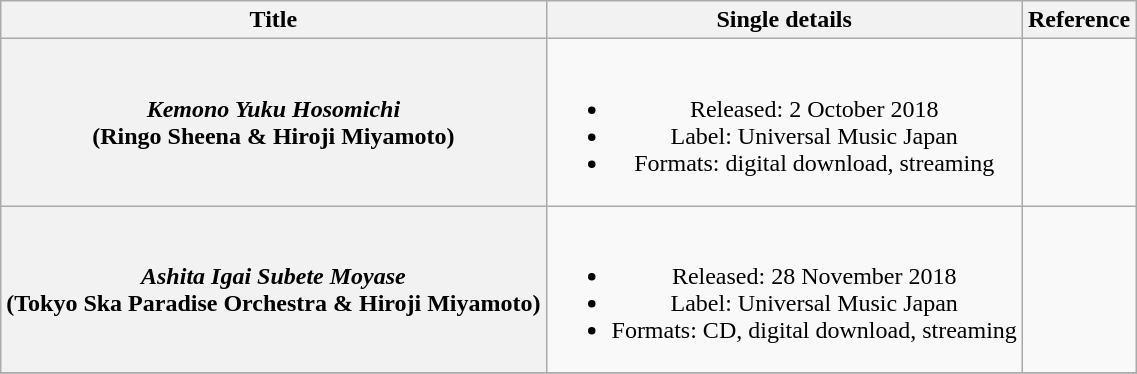<table class="wikitable plainrowheaders" style="text-align:center;">
<tr>
<th scope="col">Title</th>
<th cope="col">Single details</th>
<th cope="col">Reference</th>
</tr>
<tr>
<th scope="row"><em>Kemono Yuku Hosomichi</em><br> (Ringo Sheena & Hiroji Miyamoto)</th>
<td><br><ul><li>Released: 2 October 2018</li><li>Label: Universal Music Japan</li><li>Formats: digital download, streaming</li></ul></td>
<td></td>
</tr>
<tr>
<th scope="row"><em>Ashita Igai Subete Moyase</em><br> (Tokyo Ska Paradise Orchestra & Hiroji Miyamoto)</th>
<td><br><ul><li>Released: 28 November 2018</li><li>Label: Universal Music Japan</li><li>Formats: CD, digital download, streaming</li></ul></td>
<td></td>
</tr>
<tr>
</tr>
</table>
